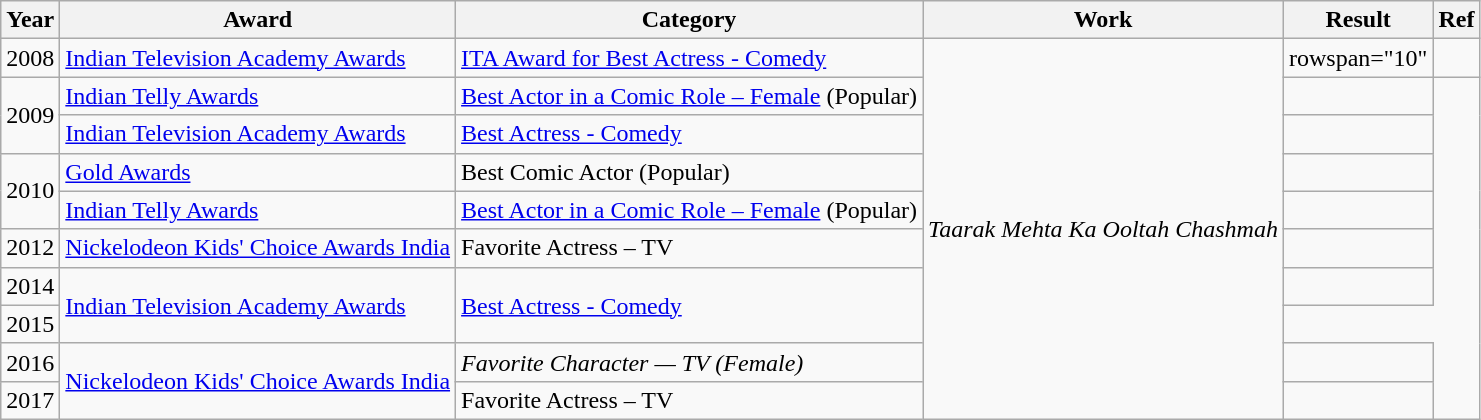<table class="wikitable">
<tr>
<th>Year</th>
<th>Award</th>
<th>Category</th>
<th>Work</th>
<th>Result</th>
<th>Ref</th>
</tr>
<tr>
<td>2008</td>
<td><a href='#'>Indian Television Academy Awards</a></td>
<td><a href='#'>ITA Award for Best Actress - Comedy</a></td>
<td rowspan="10"><em>Taarak Mehta Ka Ooltah Chashmah</em></td>
<td>rowspan="10" </td>
<td></td>
</tr>
<tr>
<td rowspan="2">2009</td>
<td><a href='#'>Indian Telly Awards</a></td>
<td><a href='#'>Best Actor in a Comic Role – Female</a> (Popular)</td>
<td></td>
</tr>
<tr>
<td><a href='#'>Indian Television Academy Awards</a></td>
<td><a href='#'>Best Actress - Comedy</a></td>
<td></td>
</tr>
<tr>
<td rowspan="2">2010</td>
<td><a href='#'>Gold Awards</a></td>
<td>Best Comic Actor (Popular)</td>
<td></td>
</tr>
<tr>
<td><a href='#'>Indian Telly Awards</a></td>
<td><a href='#'>Best Actor in a Comic Role – Female</a> (Popular)</td>
<td></td>
</tr>
<tr>
<td>2012</td>
<td><a href='#'>Nickelodeon Kids' Choice Awards India</a></td>
<td>Favorite Actress – TV</td>
<td></td>
</tr>
<tr>
<td>2014</td>
<td rowspan="2"><a href='#'>Indian Television Academy Awards</a></td>
<td rowspan="2"><a href='#'>Best Actress - Comedy</a></td>
<td></td>
</tr>
<tr>
<td>2015</td>
</tr>
<tr>
<td>2016</td>
<td rowspan="2"><a href='#'>Nickelodeon Kids' Choice Awards India</a></td>
<td><em>Favorite Character — TV (Female)</em></td>
<td></td>
</tr>
<tr>
<td>2017</td>
<td>Favorite Actress – TV</td>
<td></td>
</tr>
</table>
